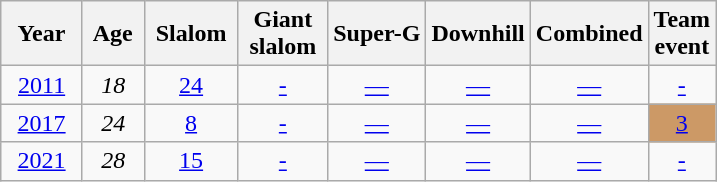<table class=wikitable style="text-align:center">
<tr>
<th>  Year  </th>
<th> Age </th>
<th> Slalom </th>
<th> Giant <br> slalom </th>
<th>Super-G</th>
<th>Downhill</th>
<th>Combined</th>
<th>Team<br>event</th>
</tr>
<tr>
<td><a href='#'>2011</a></td>
<td><em>18</em></td>
<td><a href='#'>24</a></td>
<td><a href='#'>-</a></td>
<td><a href='#'>—</a></td>
<td><a href='#'>—</a></td>
<td><a href='#'>—</a></td>
<td><a href='#'>-</a></td>
</tr>
<tr>
<td><a href='#'>2017</a></td>
<td><em>24</em></td>
<td><a href='#'>8</a></td>
<td><a href='#'>-</a></td>
<td><a href='#'>—</a></td>
<td><a href='#'>—</a></td>
<td><a href='#'>—</a></td>
<td style="background:#c96;"><a href='#'>3</a></td>
</tr>
<tr>
<td><a href='#'>2021</a></td>
<td><em>28</em></td>
<td><a href='#'>15</a></td>
<td><a href='#'>-</a></td>
<td><a href='#'>—</a></td>
<td><a href='#'>—</a></td>
<td><a href='#'>—</a></td>
<td><a href='#'>-</a></td>
</tr>
</table>
